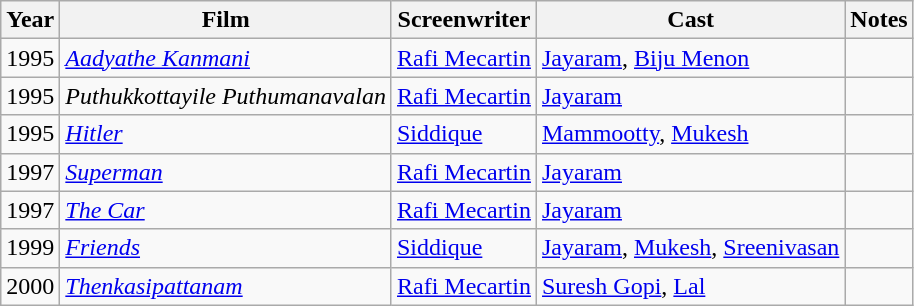<table class="wikitable">
<tr>
<th>Year</th>
<th>Film</th>
<th>Screenwriter</th>
<th>Cast</th>
<th>Notes</th>
</tr>
<tr>
<td>1995</td>
<td><em><a href='#'>Aadyathe Kanmani</a></em></td>
<td><a href='#'>Rafi Mecartin</a></td>
<td><a href='#'>Jayaram</a>, <a href='#'>Biju Menon</a></td>
<td></td>
</tr>
<tr>
<td>1995</td>
<td><em>Puthukkottayile Puthumanavalan</em></td>
<td><a href='#'>Rafi Mecartin</a></td>
<td><a href='#'>Jayaram</a></td>
<td></td>
</tr>
<tr>
<td>1995</td>
<td><em><a href='#'>Hitler</a></em></td>
<td><a href='#'>Siddique</a></td>
<td><a href='#'>Mammootty</a>, <a href='#'>Mukesh</a></td>
<td></td>
</tr>
<tr>
<td>1997</td>
<td><em><a href='#'>Superman</a></em></td>
<td><a href='#'>Rafi Mecartin</a></td>
<td><a href='#'>Jayaram</a></td>
<td></td>
</tr>
<tr>
<td>1997</td>
<td><em><a href='#'>The Car</a></em></td>
<td><a href='#'>Rafi Mecartin</a></td>
<td><a href='#'>Jayaram</a></td>
<td></td>
</tr>
<tr>
<td>1999</td>
<td><em><a href='#'>Friends</a></em></td>
<td><a href='#'>Siddique</a></td>
<td><a href='#'>Jayaram</a>, <a href='#'>Mukesh</a>, <a href='#'>Sreenivasan</a></td>
<td></td>
</tr>
<tr>
<td>2000</td>
<td><em><a href='#'>Thenkasipattanam</a></em></td>
<td><a href='#'>Rafi Mecartin</a></td>
<td><a href='#'>Suresh Gopi</a>, <a href='#'>Lal</a></td>
<td></td>
</tr>
</table>
